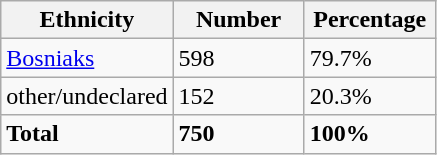<table class="wikitable">
<tr>
<th width="100px">Ethnicity</th>
<th width="80px">Number</th>
<th width="80px">Percentage</th>
</tr>
<tr>
<td><a href='#'>Bosniaks</a></td>
<td>598</td>
<td>79.7%</td>
</tr>
<tr>
<td>other/undeclared</td>
<td>152</td>
<td>20.3%</td>
</tr>
<tr>
<td><strong>Total</strong></td>
<td><strong>750</strong></td>
<td><strong>100%</strong></td>
</tr>
</table>
